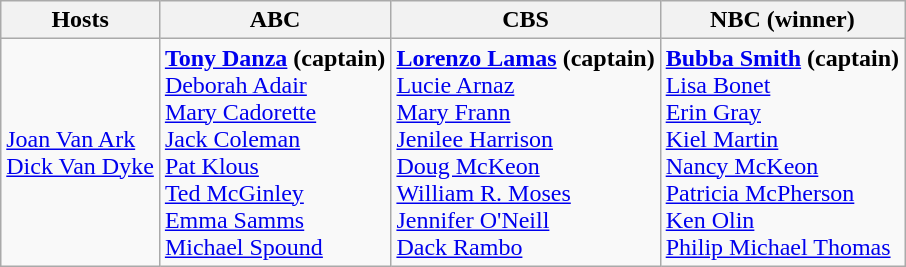<table class="wikitable">
<tr>
<th>Hosts</th>
<th>ABC</th>
<th>CBS</th>
<th>NBC (winner)</th>
</tr>
<tr>
<td><a href='#'>Joan Van Ark</a><br><a href='#'>Dick Van Dyke</a></td>
<td><strong><a href='#'>Tony Danza</a> (captain)</strong><br><a href='#'>Deborah Adair</a><br><a href='#'>Mary Cadorette</a><br><a href='#'>Jack Coleman</a><br><a href='#'>Pat Klous</a><br><a href='#'>Ted McGinley</a><br><a href='#'>Emma Samms</a><br><a href='#'>Michael Spound</a></td>
<td><strong><a href='#'>Lorenzo Lamas</a> (captain)</strong><br><a href='#'>Lucie Arnaz</a><br><a href='#'>Mary Frann</a><br><a href='#'>Jenilee Harrison</a><br><a href='#'>Doug McKeon</a><br><a href='#'>William R. Moses</a><br><a href='#'>Jennifer O'Neill</a><br><a href='#'>Dack Rambo</a></td>
<td><strong><a href='#'>Bubba Smith</a> (captain)</strong><br><a href='#'>Lisa Bonet</a><br><a href='#'>Erin Gray</a><br><a href='#'>Kiel Martin</a><br><a href='#'>Nancy McKeon</a><br><a href='#'>Patricia McPherson</a><br><a href='#'>Ken Olin</a><br><a href='#'>Philip Michael Thomas</a></td>
</tr>
</table>
